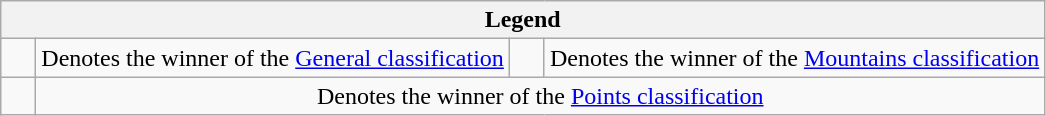<table class="wikitable">
<tr>
<th colspan=4>Legend</th>
</tr>
<tr>
<td>    </td>
<td>Denotes the winner of the <a href='#'>General classification</a></td>
<td>    </td>
<td>Denotes the winner of the <a href='#'>Mountains classification</a></td>
</tr>
<tr>
<td>    </td>
<td colspan="3" align=center>Denotes the winner of the <a href='#'>Points classification</a></td>
</tr>
</table>
